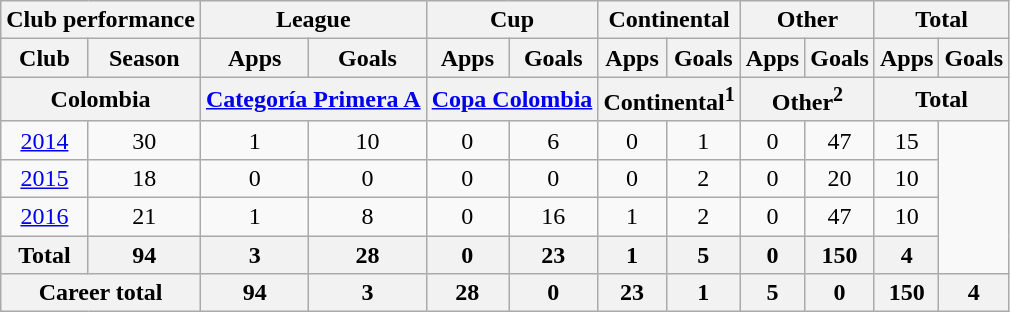<table class="wikitable" style="text-align:center">
<tr>
<th colspan=2>Club performance</th>
<th colspan=2>League</th>
<th colspan=2>Cup</th>
<th colspan=2>Continental</th>
<th colspan=2>Other</th>
<th colspan=2>Total</th>
</tr>
<tr>
<th>Club</th>
<th>Season</th>
<th>Apps</th>
<th>Goals</th>
<th>Apps</th>
<th>Goals</th>
<th>Apps</th>
<th>Goals</th>
<th>Apps</th>
<th>Goals</th>
<th>Apps</th>
<th>Goals</th>
</tr>
<tr>
<th colspan=2>Colombia</th>
<th colspan=2><a href='#'>Categoría Primera A</a></th>
<th colspan=2><a href='#'>Copa Colombia</a></th>
<th colspan=2>Continental<sup>1</sup></th>
<th colspan=2>Other<sup>2</sup></th>
<th colspan=2>Total</th>
</tr>
<tr>
<td><a href='#'>2014</a></td>
<td>30</td>
<td>1</td>
<td>10</td>
<td>0</td>
<td>6</td>
<td>0</td>
<td>1</td>
<td>0</td>
<td>47</td>
<td>15</td>
</tr>
<tr>
<td><a href='#'>2015</a></td>
<td>18</td>
<td>0</td>
<td>0</td>
<td>0</td>
<td>0</td>
<td>0</td>
<td>2</td>
<td>0</td>
<td>20</td>
<td>10</td>
</tr>
<tr>
<td><a href='#'>2016</a></td>
<td>21</td>
<td>1</td>
<td>8</td>
<td>0</td>
<td>16</td>
<td>1</td>
<td>2</td>
<td>0</td>
<td>47</td>
<td>10</td>
</tr>
<tr>
<th rowspan=1>Total</th>
<th>94</th>
<th>3</th>
<th>28</th>
<th>0</th>
<th>23</th>
<th>1</th>
<th>5</th>
<th>0</th>
<th>150</th>
<th>4</th>
</tr>
<tr>
<th colspan=2>Career total</th>
<th>94</th>
<th>3</th>
<th>28</th>
<th>0</th>
<th>23</th>
<th>1</th>
<th>5</th>
<th>0</th>
<th>150</th>
<th>4</th>
</tr>
</table>
